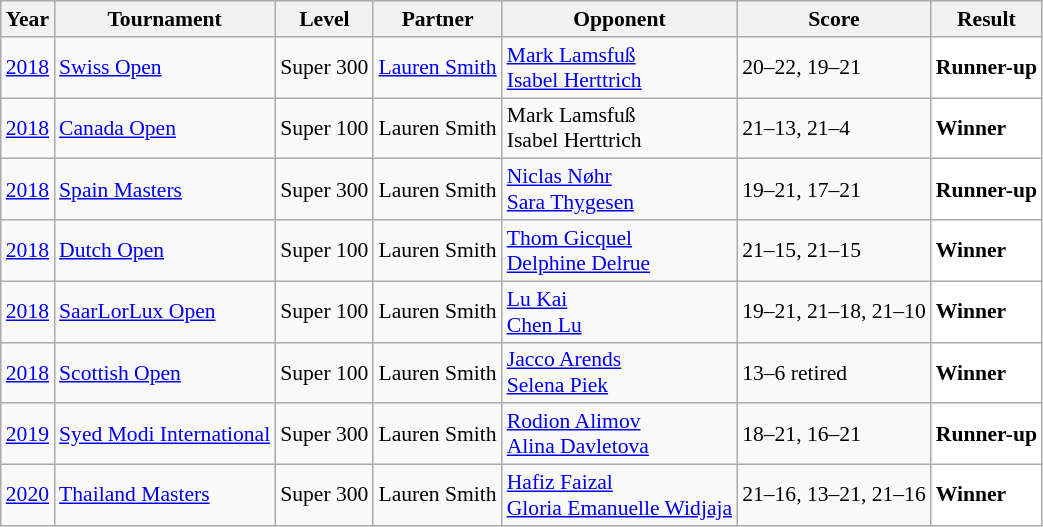<table class="sortable wikitable" style="font-size: 90%;">
<tr>
<th>Year</th>
<th>Tournament</th>
<th>Level</th>
<th>Partner</th>
<th>Opponent</th>
<th>Score</th>
<th>Result</th>
</tr>
<tr>
<td align="center"><a href='#'>2018</a></td>
<td align="left"><a href='#'>Swiss Open</a></td>
<td align="left">Super 300</td>
<td align="left"> <a href='#'>Lauren Smith</a></td>
<td align="left"> <a href='#'>Mark Lamsfuß</a><br> <a href='#'>Isabel Herttrich</a></td>
<td align="left">20–22, 19–21</td>
<td style="text-align:left; background:white"> <strong>Runner-up</strong></td>
</tr>
<tr>
<td align="center"><a href='#'>2018</a></td>
<td align="left"><a href='#'>Canada Open</a></td>
<td align="left">Super 100</td>
<td align="left"> Lauren Smith</td>
<td align="left"> Mark Lamsfuß<br> Isabel Herttrich</td>
<td align="left">21–13, 21–4</td>
<td style="text-align:left; background:white"> <strong>Winner</strong></td>
</tr>
<tr>
<td align="center"><a href='#'>2018</a></td>
<td align="left"><a href='#'>Spain Masters</a></td>
<td align="left">Super 300</td>
<td align="left"> Lauren Smith</td>
<td align="left"> <a href='#'>Niclas Nøhr</a><br> <a href='#'>Sara Thygesen</a></td>
<td align="left">19–21, 17–21</td>
<td style="text-align:left; background:white"> <strong>Runner-up</strong></td>
</tr>
<tr>
<td align="center"><a href='#'>2018</a></td>
<td align="left"><a href='#'>Dutch Open</a></td>
<td align="left">Super 100</td>
<td align="left"> Lauren Smith</td>
<td align="left"> <a href='#'>Thom Gicquel</a><br> <a href='#'>Delphine Delrue</a></td>
<td align="left">21–15, 21–15</td>
<td style="text-align:left; background:white"> <strong>Winner</strong></td>
</tr>
<tr>
<td align="center"><a href='#'>2018</a></td>
<td align="left"><a href='#'>SaarLorLux Open</a></td>
<td align="left">Super 100</td>
<td align="left"> Lauren Smith</td>
<td align="left"> <a href='#'>Lu Kai</a><br> <a href='#'>Chen Lu</a></td>
<td align="left">19–21, 21–18, 21–10</td>
<td style="text-align:left; background:white"> <strong>Winner</strong></td>
</tr>
<tr>
<td align="center"><a href='#'>2018</a></td>
<td align="left"><a href='#'>Scottish Open</a></td>
<td align="left">Super 100</td>
<td align="left"> Lauren Smith</td>
<td align="left"> <a href='#'>Jacco Arends</a><br> <a href='#'>Selena Piek</a></td>
<td align="left">13–6 retired</td>
<td style="text-align:left; background:white"> <strong>Winner</strong></td>
</tr>
<tr>
<td align="center"><a href='#'>2019</a></td>
<td align="left"><a href='#'>Syed Modi International</a></td>
<td align="left">Super 300</td>
<td align="left"> Lauren Smith</td>
<td align="left"> <a href='#'>Rodion Alimov</a><br> <a href='#'>Alina Davletova</a></td>
<td align="left">18–21, 16–21</td>
<td style="text-align:left; background:white"> <strong>Runner-up</strong></td>
</tr>
<tr>
<td align="center"><a href='#'>2020</a></td>
<td align="left"><a href='#'>Thailand Masters</a></td>
<td align="left">Super 300</td>
<td align="left"> Lauren Smith</td>
<td align="left"> <a href='#'>Hafiz Faizal</a><br> <a href='#'>Gloria Emanuelle Widjaja</a></td>
<td align="left">21–16, 13–21, 21–16</td>
<td style="text-align:left; background:white"> <strong>Winner</strong></td>
</tr>
</table>
